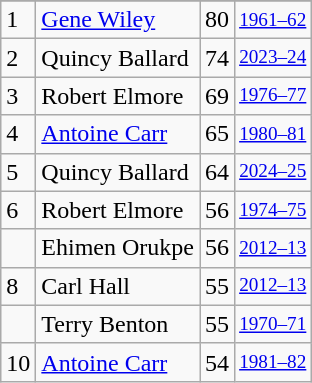<table class="wikitable">
<tr>
</tr>
<tr>
<td>1</td>
<td><a href='#'>Gene Wiley</a></td>
<td>80</td>
<td style="font-size:80%;"><a href='#'>1961–62</a></td>
</tr>
<tr>
<td>2</td>
<td>Quincy Ballard</td>
<td>74</td>
<td style="font-size:80%;"><a href='#'>2023–24</a></td>
</tr>
<tr>
<td>3</td>
<td>Robert Elmore</td>
<td>69</td>
<td style="font-size:80%;"><a href='#'>1976–77</a></td>
</tr>
<tr>
<td>4</td>
<td><a href='#'>Antoine Carr</a></td>
<td>65</td>
<td style="font-size:80%;"><a href='#'>1980–81</a></td>
</tr>
<tr>
<td>5</td>
<td>Quincy Ballard</td>
<td>64</td>
<td style="font-size:80%;"><a href='#'>2024–25</a></td>
</tr>
<tr>
<td>6</td>
<td>Robert Elmore</td>
<td>56</td>
<td style="font-size:80%;"><a href='#'>1974–75</a></td>
</tr>
<tr>
<td></td>
<td>Ehimen Orukpe</td>
<td>56</td>
<td style="font-size:80%;"><a href='#'>2012–13</a></td>
</tr>
<tr>
<td>8</td>
<td>Carl Hall</td>
<td>55</td>
<td style="font-size:80%;"><a href='#'>2012–13</a></td>
</tr>
<tr>
<td></td>
<td>Terry Benton</td>
<td>55</td>
<td style="font-size:80%;"><a href='#'>1970–71</a></td>
</tr>
<tr>
<td>10</td>
<td><a href='#'>Antoine Carr</a></td>
<td>54</td>
<td style="font-size:80%;"><a href='#'>1981–82</a></td>
</tr>
</table>
